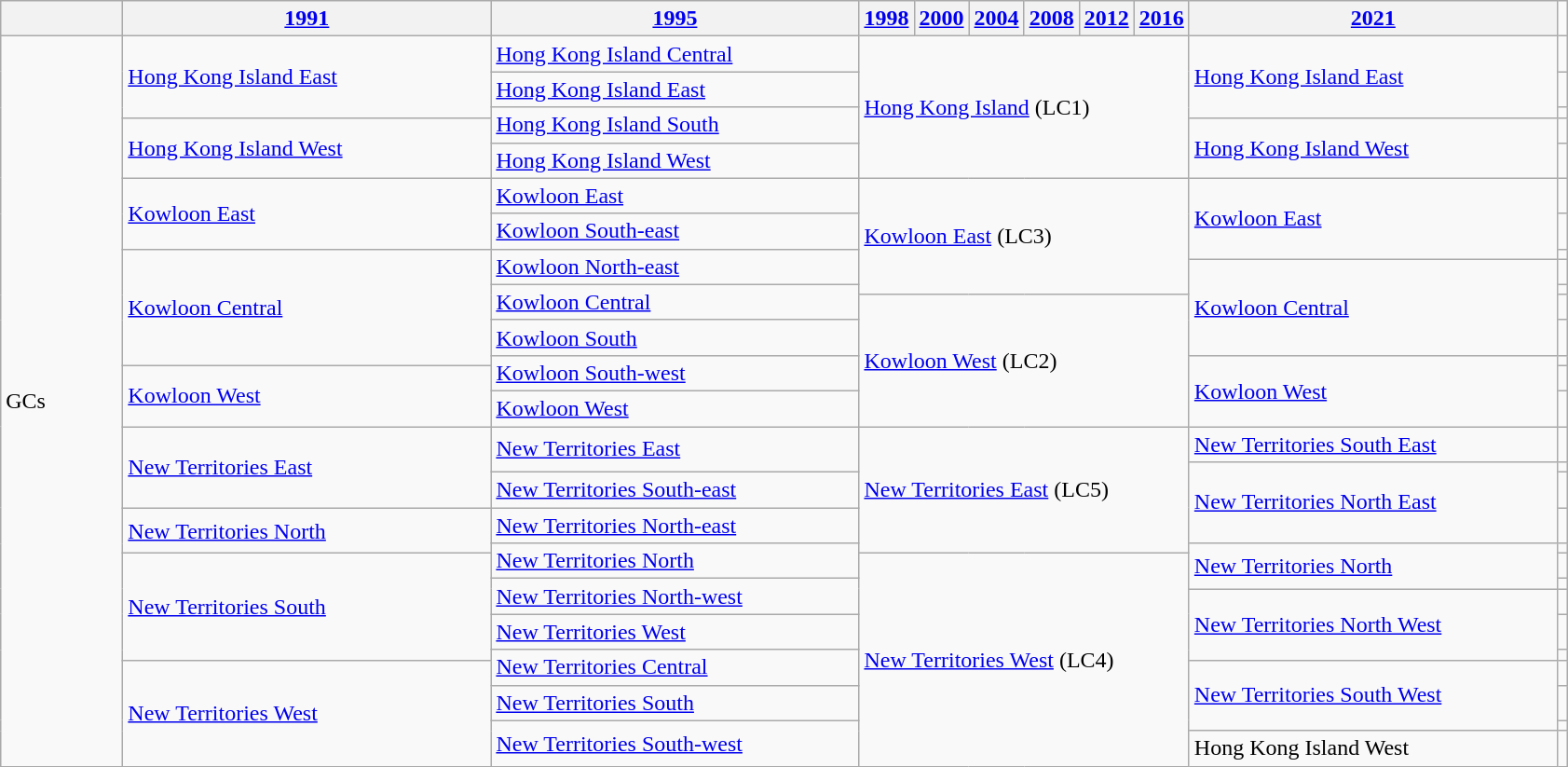<table class="wikitable">
<tr>
<th style=width:5em></th>
<th style=width:16em><a href='#'>1991</a></th>
<th style=width:16em><a href='#'>1995</a></th>
<th style=width:2em><a href='#'>1998</a></th>
<th style=width:2em><a href='#'>2000</a></th>
<th style=width:2em><a href='#'>2004</a></th>
<th style=width:2em><a href='#'>2008</a></th>
<th style=width:2em><a href='#'>2012</a></th>
<th style=width:2em><a href='#'>2016</a></th>
<th style=width:16em><a href='#'>2021</a></th>
<td></td>
</tr>
<tr>
<td rowspan="29">GCs</td>
<td rowspan="3"><a href='#'>Hong Kong Island East</a></td>
<td><a href='#'>Hong Kong Island Central</a></td>
<td colspan="6" rowspan="5"><a href='#'>Hong Kong Island</a> (LC1)</td>
<td rowspan="3"><a href='#'>Hong Kong Island East</a></td>
<td></td>
</tr>
<tr>
<td><a href='#'>Hong Kong Island East</a></td>
<td></td>
</tr>
<tr>
<td rowspan="2"><a href='#'>Hong Kong Island South</a></td>
<td></td>
</tr>
<tr>
<td rowspan="2"><a href='#'>Hong Kong Island West</a></td>
<td rowspan="2"><a href='#'>Hong Kong Island West</a></td>
<td></td>
</tr>
<tr>
<td><a href='#'>Hong Kong Island West</a></td>
<td></td>
</tr>
<tr>
<td rowspan="2"><a href='#'>Kowloon East</a></td>
<td><a href='#'>Kowloon East</a></td>
<td colspan="6" rowspan="5"><a href='#'>Kowloon East</a>  (LC3)</td>
<td rowspan="3"><a href='#'>Kowloon East</a></td>
<td></td>
</tr>
<tr>
<td><a href='#'>Kowloon South-east</a></td>
<td></td>
</tr>
<tr>
<td rowspan="6"><a href='#'>Kowloon Central</a></td>
<td rowspan="2"><a href='#'>Kowloon North-east</a></td>
<td></td>
</tr>
<tr>
<td rowspan="4"><a href='#'>Kowloon Central</a></td>
<td></td>
</tr>
<tr>
<td rowspan="2"><a href='#'>Kowloon Central</a></td>
<td></td>
</tr>
<tr>
<td colspan="6" rowspan="5"><a href='#'>Kowloon West</a>  (LC2)</td>
<td></td>
</tr>
<tr>
<td><a href='#'>Kowloon South</a></td>
<td></td>
</tr>
<tr>
<td rowspan="2"><a href='#'>Kowloon South-west</a></td>
<td rowspan="3"><a href='#'>Kowloon West</a></td>
<td></td>
</tr>
<tr>
<td rowspan="2"><a href='#'>Kowloon West</a></td>
<td></td>
</tr>
<tr>
<td><a href='#'>Kowloon West</a></td>
<td></td>
</tr>
<tr>
<td rowspan="3"><a href='#'>New Territories East</a></td>
<td rowspan="2"><a href='#'>New Territories East</a></td>
<td colspan="6" rowspan="5"><a href='#'>New Territories East</a>  (LC5)</td>
<td><a href='#'>New Territories South East</a></td>
<td></td>
</tr>
<tr>
<td rowspan="3"><a href='#'>New Territories North East</a></td>
<td></td>
</tr>
<tr>
<td><a href='#'>New Territories South-east</a></td>
<td></td>
</tr>
<tr>
<td rowspan="2"><a href='#'>New Territories North</a></td>
<td><a href='#'>New Territories North-east</a></td>
<td></td>
</tr>
<tr>
<td rowspan="2"><a href='#'>New Territories North</a></td>
<td rowspan="3"><a href='#'>New Territories North</a></td>
<td></td>
</tr>
<tr>
<td rowspan="5"><a href='#'>New Territories South</a></td>
<td colspan="6" rowspan="9"><a href='#'>New Territories West</a>  (LC4)</td>
<td></td>
</tr>
<tr>
<td rowspan="2"><a href='#'>New Territories North-west</a></td>
<td></td>
</tr>
<tr>
<td rowspan="3"><a href='#'>New Territories North West</a></td>
<td></td>
</tr>
<tr>
<td><a href='#'>New Territories West</a></td>
<td></td>
</tr>
<tr>
<td rowspan="2"><a href='#'>New Territories Central</a></td>
<td></td>
</tr>
<tr>
<td rowspan="4"><a href='#'>New Territories West</a></td>
<td rowspan="3"><a href='#'>New Territories South West</a></td>
<td></td>
</tr>
<tr>
<td><a href='#'>New Territories South</a></td>
<td></td>
</tr>
<tr>
<td rowspan="2"><a href='#'>New Territories South-west</a></td>
<td></td>
</tr>
<tr>
<td>Hong Kong Island West</td>
<td></td>
</tr>
</table>
